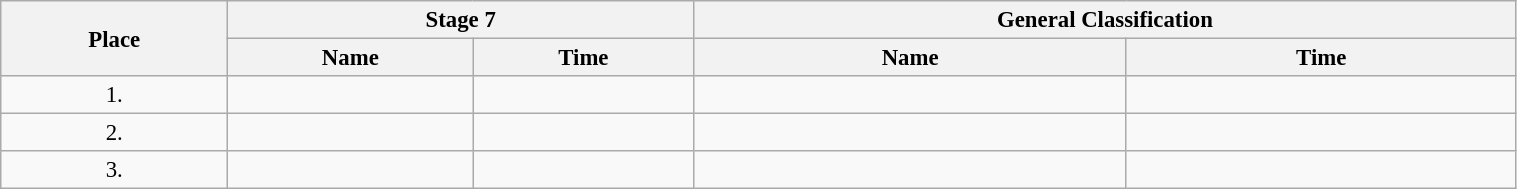<table class=wikitable style="font-size:95%" width="80%">
<tr>
<th rowspan="2">Place</th>
<th colspan="2">Stage 7</th>
<th colspan="2">General Classification</th>
</tr>
<tr>
<th>Name</th>
<th>Time</th>
<th>Name</th>
<th>Time</th>
</tr>
<tr>
<td align="center">1.</td>
<td></td>
<td></td>
<td></td>
<td></td>
</tr>
<tr>
<td align="center">2.</td>
<td></td>
<td></td>
<td></td>
<td></td>
</tr>
<tr>
<td align="center">3.</td>
<td></td>
<td></td>
<td></td>
<td></td>
</tr>
</table>
